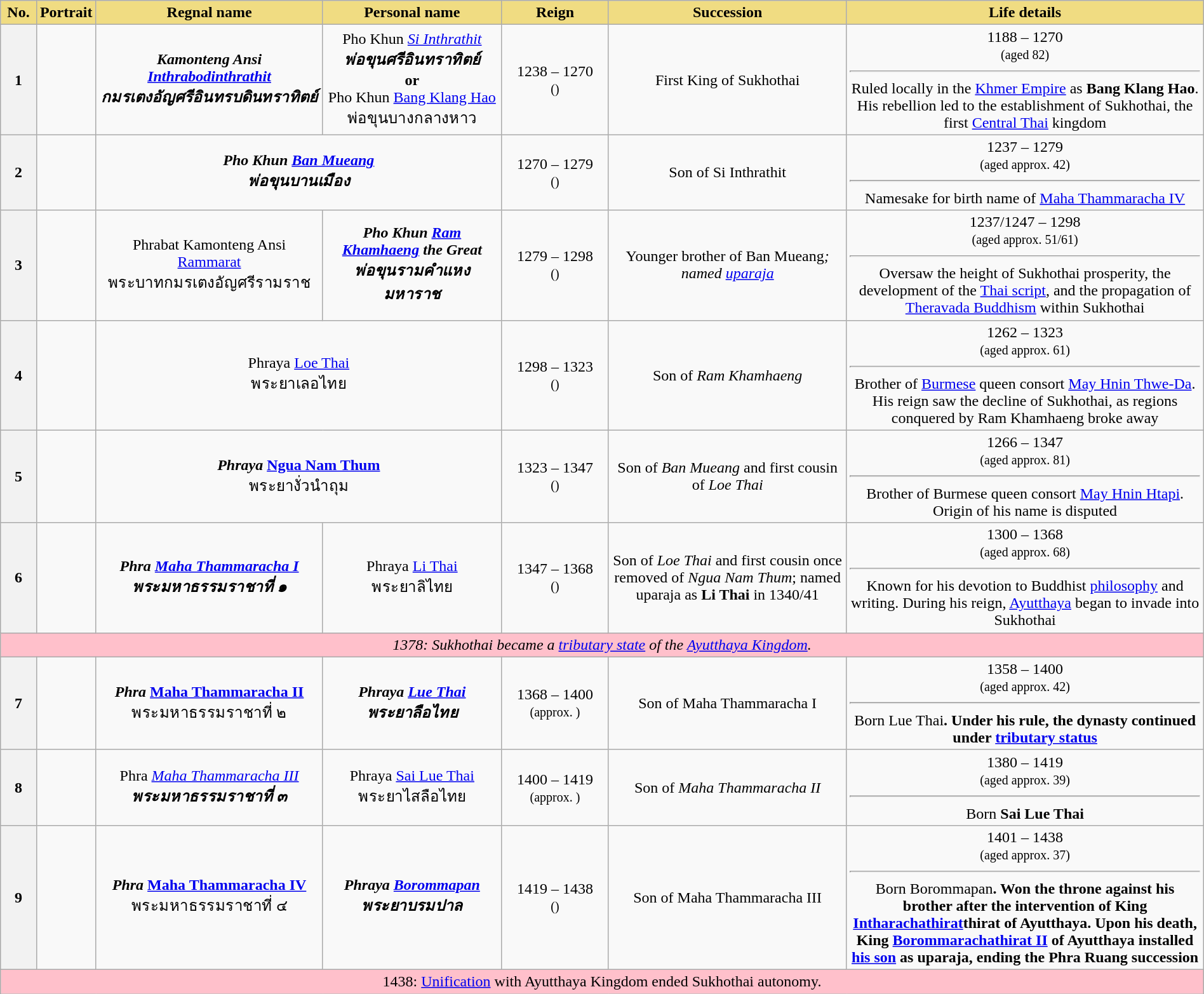<table class="wikitable" style="text-align:center; width:100%;">
<tr>
<th style="background-color:#F0DC82" width=3%>No.</th>
<th style="background-color:#F0DC82" width=1%>Portrait</th>
<th style="background-color:#F0DC82" width=19%>Regnal name</th>
<th style="background-color:#F0DC82" width=15%>Personal name</th>
<th style="background-color:#F0DC82" width=9%>Reign</th>
<th style="background-color:#F0DC82" width=20%>Succession</th>
<th style="background-color:#F0DC82" width=30%>Life details</th>
</tr>
<tr>
<th align="center">1</th>
<td></td>
<td><strong><em>Kamonteng Ansi<em> <a href='#'>Inthrabodinthrathit</a><strong><br>กมรเตงอัญศรีอินทรบดินทราทิตย์</td>
<td></em></strong>Pho Khun<strong><em> </strong><a href='#'>Si Inthrathit</a><br><strong>พ่อขุนศรีอินทราทิตย์<br></em>or<em><br></em></strong>Pho Khun</em> <a href='#'>Bang Klang Hao</a></strong><br>พ่อขุนบางกลางหาว</td>
<td>1238 – 1270<br><small>()</small></td>
<td>First King of Sukhothai</td>
<td>1188 – 1270<br><small>(aged 82)</small><hr>Ruled locally in the <a href='#'>Khmer Empire</a> as <strong>Bang Klang Hao</strong>. His rebellion led to the establishment of Sukhothai, the first <a href='#'>Central Thai</a> kingdom</td>
</tr>
<tr>
<th align="center">2</th>
<td></td>
<td colspan="2"><strong><em>Pho Khun<em> <a href='#'>Ban Mueang</a><strong><br>พ่อขุนบานเมือง</td>
<td>1270 – 1279<br><small>()</small></td>
<td>Son of </em>Si Inthrathit<em></td>
<td> 1237 – 1279<br><small>(aged approx. 42)</small><hr>Namesake for birth name of <a href='#'>Maha Thammaracha IV</a></td>
</tr>
<tr>
<th align="center">3</th>
<td></td>
<td></em></strong>Phrabat Kamonteng Ansi</em> <a href='#'>Rammarat</a></strong><br>พระบาทกมรเตงอัญศรีรามราช</td>
<td><strong><em>Pho Khun<em> <a href='#'>Ram Khamhaeng</a><strong> </em>the Great<em><br>พ่อขุนรามคำแหงมหาราช</td>
<td>1279 – 1298<br><small>()</small></td>
<td>Younger brother of </em>Ban Mueang<em>; named <a href='#'>uparaja</a></td>
<td> 1237/1247 – 1298<br><small>(aged approx. 51/61)</small><hr>Oversaw the height of Sukhothai prosperity, the development of the <a href='#'>Thai script</a>, and the propagation of <a href='#'>Theravada Buddhism</a> within Sukhothai</td>
</tr>
<tr>
<th align="center">4</th>
<td></td>
<td colspan="2"></em></strong>Phraya</em> <a href='#'>Loe Thai</a></strong><br>พระยาเลอไทย</td>
<td>1298 – 1323<br><small>()</small></td>
<td>Son of <em>Ram Khamhaeng</em></td>
<td> 1262 – 1323<br><small>(aged approx. 61)</small><hr>Brother of <a href='#'>Burmese</a> queen consort <a href='#'>May Hnin Thwe-Da</a>. His reign saw the decline of Sukhothai, as regions conquered by Ram Khamhaeng broke away</td>
</tr>
<tr>
<th align="center">5</th>
<td></td>
<td colspan="2"><strong><em>Phraya</em></strong> <strong><a href='#'>Ngua Nam Thum</a></strong><br>พระยางั่วนำถุม</td>
<td>1323 – 1347<br><small>()</small></td>
<td>Son of <em>Ban Mueang</em> and first cousin of <em>Loe Thai</em></td>
<td> 1266 – 1347<br><small>(aged approx. 81)</small><hr>Brother of Burmese queen consort <a href='#'>May Hnin Htapi</a>. Origin of his name is disputed</td>
</tr>
<tr>
<th align="center">6</th>
<td></td>
<td><strong><em>Phra<em> <a href='#'>Maha Thammaracha I</a><strong><br>พระมหาธรรมราชาที่ ๑</td>
<td></em></strong>Phraya</em> <a href='#'>Li Thai</a></strong><br>พระยาลิไทย</td>
<td>1347 – 1368<br><small>()</small></td>
<td>Son of <em>Loe Thai</em> and first cousin once removed of <em>Ngua Nam Thum</em>; named uparaja as <strong>Li Thai</strong> in 1340/41</td>
<td> 1300 – 1368<br><small>(aged approx. 68)</small><hr>Known for his devotion to Buddhist <a href='#'>philosophy</a> and writing. During his reign, <a href='#'>Ayutthaya</a> began to invade into Sukhothai</td>
</tr>
<tr>
<td colspan="7" style="background-color:#FFC0CB"><em>1378: Sukhothai became a <a href='#'>tributary state</a> of the <a href='#'>Ayutthaya Kingdom</a>.</em></td>
</tr>
<tr>
<th align="center">7</th>
<td></td>
<td><strong><em>Phra</em></strong> <strong><a href='#'>Maha Thammaracha II</a></strong><br>พระมหาธรรมราชาที่ ๒</td>
<td><strong><em>Phraya<em> <a href='#'>Lue Thai</a><strong><br>พระยาลือไทย</td>
<td>1368 –  1400<br><small>(approx. )</small></td>
<td>Son of </em>Maha Thammaracha I<em></td>
<td> 1358 – 1400<br><small>(aged approx. 42)</small><hr>Born </strong>Lue Thai<strong>. Under his rule, the dynasty continued under <a href='#'>tributary status</a></td>
</tr>
<tr>
<th align="center">8</th>
<td></td>
<td></em></strong>Phra<strong><em> </strong><a href='#'>Maha Thammaracha III</a><strong><br>พระมหาธรรมราชาที่ ๓</td>
<td></em></strong>Phraya</em> <a href='#'>Sai Lue Thai</a></strong><br>พระยาไสลือไทย</td>
<td> 1400 – 1419<br><small>(approx. )</small></td>
<td>Son of <em>Maha Thammaracha II</em></td>
<td> 1380 – 1419<br><small>(aged approx. 39)</small><hr>Born <strong>Sai Lue Thai</strong></td>
</tr>
<tr>
<th align="center">9</th>
<td></td>
<td><strong><em>Phra</em></strong> <strong><a href='#'>Maha Thammaracha IV</a></strong><br>พระมหาธรรมราชาที่ ๔</td>
<td><strong><em>Phraya<em> <a href='#'>Borommapan</a><strong><br>พระยาบรมปาล</td>
<td>1419 – 1438<br><small>()</small></td>
<td>Son of </em>Maha Thammaracha III<em></td>
<td> 1401 – 1438<br><small>(aged approx. 37)</small><hr>Born </strong>Borommapan<strong>. Won the throne against his brother after the intervention of King <a href='#'>Intharachathirat</a>thirat of Ayutthaya. Upon his death, King <a href='#'>Borommarachathirat II</a> of Ayutthaya installed <a href='#'>his son</a> as uparaja, ending the Phra Ruang succession</td>
</tr>
<tr>
<td colspan="7" style="background-color:#FFC0CB"></em>1438: <a href='#'>Unification</a> with Ayutthaya Kingdom ended Sukhothai autonomy.<em></td>
</tr>
</table>
